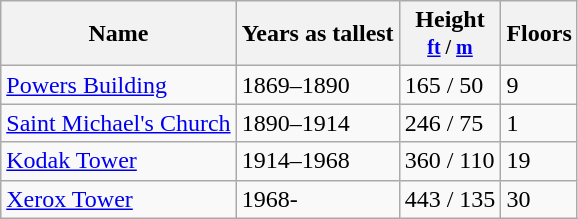<table class="wikitable sortable">
<tr>
<th>Name</th>
<th>Years as tallest</th>
<th>Height<br><small><a href='#'>ft</a> / <a href='#'>m</a></small></th>
<th>Floors</th>
</tr>
<tr>
<td><a href='#'>Powers Building</a></td>
<td>1869–1890</td>
<td>165 / 50</td>
<td>9</td>
</tr>
<tr>
<td><a href='#'>Saint Michael's Church</a></td>
<td>1890–1914</td>
<td>246 / 75</td>
<td>1</td>
</tr>
<tr>
<td><a href='#'>Kodak Tower</a></td>
<td>1914–1968</td>
<td>360 / 110</td>
<td>19</td>
</tr>
<tr>
<td><a href='#'>Xerox Tower</a></td>
<td>1968-</td>
<td>443 / 135</td>
<td>30</td>
</tr>
</table>
